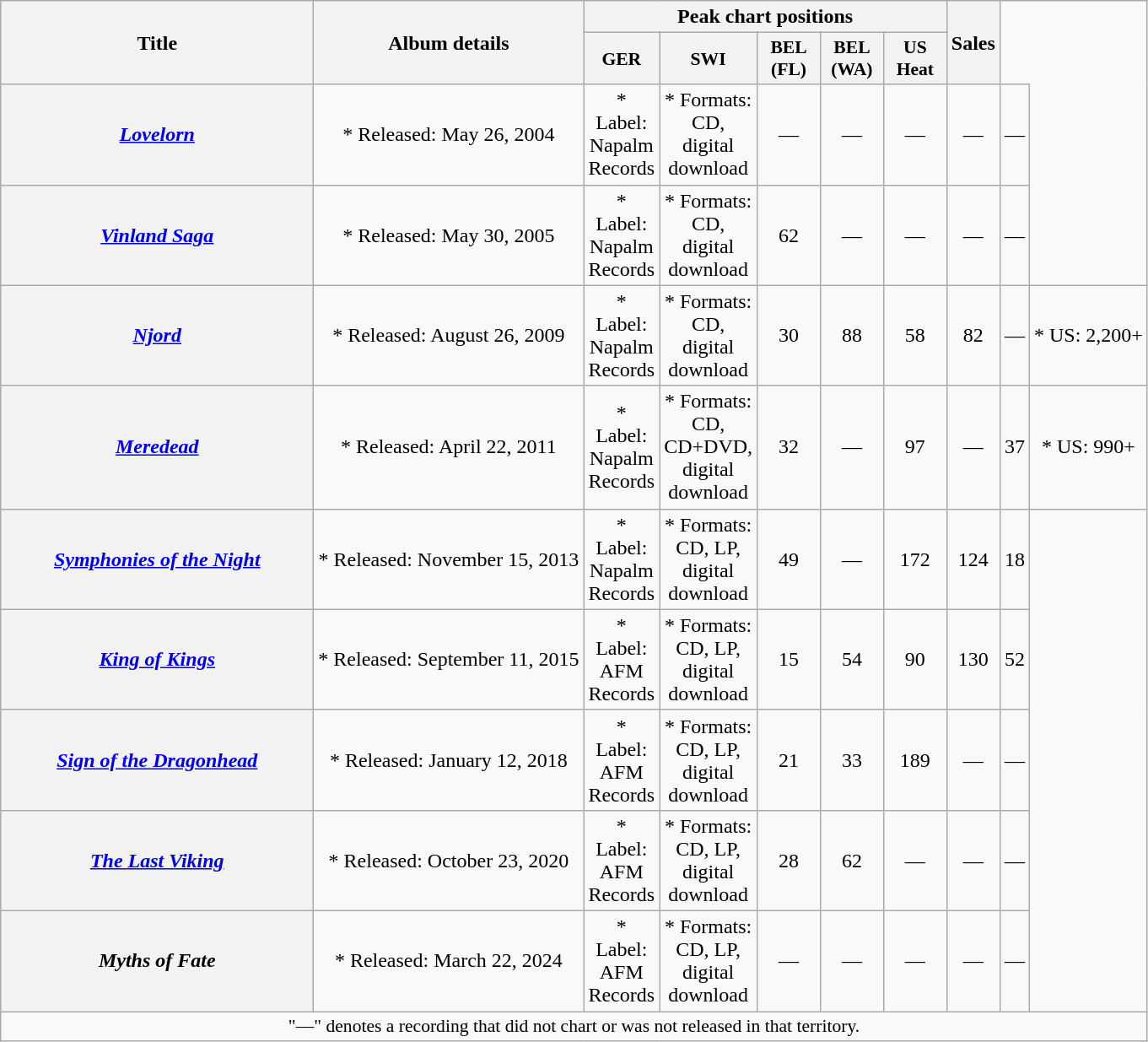<table class="wikitable plainrowheaders" style="text-align:center;">
<tr>
<th scope="col" rowspan="2" style="width:15em;">Title</th>
<th scope="col" rowspan="2">Album details</th>
<th scope="col" colspan="5">Peak chart positions</th>
<th scope="col" rowspan="2">Sales</th>
</tr>
<tr>
<th scope="col" style="width:3em;font-size:90%;">GER<br></th>
<th scope="col" style="width:3em;font-size:90%;">SWI<br></th>
<th scope="col" style="width:3em;font-size:90%;">BEL (FL)<br></th>
<th scope="col" style="width:3em;font-size:90%;">BEL (WA)<br></th>
<th scope="col" style="width:3em;font-size:90%;">US<br>Heat<br></th>
</tr>
<tr>
<th scope="row"><em><a href='#'>Lovelorn</a></em></th>
<td>* Released: May 26, 2004</td>
<td>* Label: Napalm Records</td>
<td>* Formats: CD, digital download</td>
<td>—</td>
<td>—</td>
<td>—</td>
<td>—</td>
<td>—</td>
</tr>
<tr>
<th scope="row"><em><a href='#'>Vinland Saga</a></em></th>
<td>* Released: May 30, 2005</td>
<td>* Label: Napalm Records</td>
<td>* Formats: CD, digital download</td>
<td>62</td>
<td>—</td>
<td>—</td>
<td>—</td>
<td>—</td>
</tr>
<tr>
<th scope="row"><em><a href='#'>Njord</a></em></th>
<td>* Released: August 26, 2009</td>
<td>* Label: Napalm Records</td>
<td>* Formats: CD, digital download</td>
<td>30</td>
<td>88</td>
<td>58</td>
<td>82</td>
<td>—</td>
<td>* US: 2,200+</td>
</tr>
<tr>
<th scope="row"><em><a href='#'>Meredead</a></em></th>
<td>* Released: April 22, 2011</td>
<td>* Label: Napalm Records</td>
<td>* Formats: CD, CD+DVD, digital download</td>
<td>32</td>
<td>—</td>
<td>97</td>
<td>—</td>
<td>37</td>
<td>* US: 990+</td>
</tr>
<tr>
<th scope="row"><em><a href='#'>Symphonies of the Night</a></em></th>
<td>* Released: November 15, 2013</td>
<td>* Label: Napalm Records</td>
<td>* Formats: CD, LP, digital download</td>
<td>49</td>
<td>—</td>
<td>172</td>
<td>124</td>
<td>18</td>
</tr>
<tr>
<th scope="row"><em><a href='#'>King of Kings</a></em></th>
<td>* Released: September 11, 2015</td>
<td>* Label: AFM Records</td>
<td>* Formats: CD, LP, digital download</td>
<td>15</td>
<td>54</td>
<td>90</td>
<td>130</td>
<td>52</td>
</tr>
<tr>
<th scope="row"><em><a href='#'>Sign of the Dragonhead</a></em></th>
<td>* Released: January 12, 2018</td>
<td>* Label: AFM Records</td>
<td>* Formats: CD, LP, digital download</td>
<td>21</td>
<td>33</td>
<td>189</td>
<td>—</td>
<td>—</td>
</tr>
<tr>
<th scope="row"><em><a href='#'>The Last Viking</a></em></th>
<td>* Released: October 23, 2020</td>
<td>* Label: AFM Records</td>
<td>* Formats: CD, LP, digital download</td>
<td>28</td>
<td>62</td>
<td>—</td>
<td>—</td>
<td>—</td>
</tr>
<tr>
<th scope="row"><em>Myths of Fate</em></th>
<td>* Released: March 22, 2024</td>
<td>* Label: AFM Records</td>
<td>* Formats: CD, LP, digital download</td>
<td>—</td>
<td>—</td>
<td>—</td>
<td>—</td>
<td>—</td>
</tr>
<tr>
<td colspan="10" style="font-size:90%">"—" denotes a recording that did not chart or was not released in that territory.</td>
</tr>
</table>
